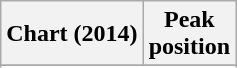<table class="wikitable sortable plainrowheaders">
<tr>
<th scope="col">Chart (2014)</th>
<th scope="col">Peak<br>position</th>
</tr>
<tr>
</tr>
<tr>
</tr>
<tr>
</tr>
<tr>
</tr>
<tr>
</tr>
<tr>
</tr>
<tr>
</tr>
<tr>
</tr>
<tr>
</tr>
<tr>
</tr>
<tr>
</tr>
<tr>
</tr>
<tr>
</tr>
<tr>
</tr>
<tr>
</tr>
<tr>
</tr>
<tr>
</tr>
<tr>
</tr>
<tr>
</tr>
<tr>
</tr>
</table>
